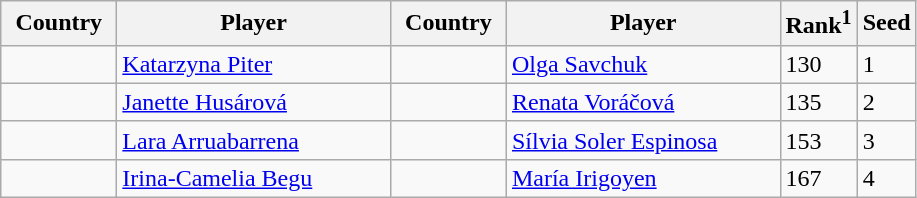<table class="sortable wikitable">
<tr>
<th width="70">Country</th>
<th width="175">Player</th>
<th width="70">Country</th>
<th width="175">Player</th>
<th>Rank<sup>1</sup></th>
<th>Seed</th>
</tr>
<tr>
<td></td>
<td><a href='#'>Katarzyna Piter</a></td>
<td></td>
<td><a href='#'>Olga Savchuk</a></td>
<td>130</td>
<td>1</td>
</tr>
<tr>
<td></td>
<td><a href='#'>Janette Husárová</a></td>
<td></td>
<td><a href='#'>Renata Voráčová</a></td>
<td>135</td>
<td>2</td>
</tr>
<tr>
<td></td>
<td><a href='#'>Lara Arruabarrena</a></td>
<td></td>
<td><a href='#'>Sílvia Soler Espinosa</a></td>
<td>153</td>
<td>3</td>
</tr>
<tr>
<td></td>
<td><a href='#'>Irina-Camelia Begu</a></td>
<td></td>
<td><a href='#'>María Irigoyen</a></td>
<td>167</td>
<td>4</td>
</tr>
</table>
